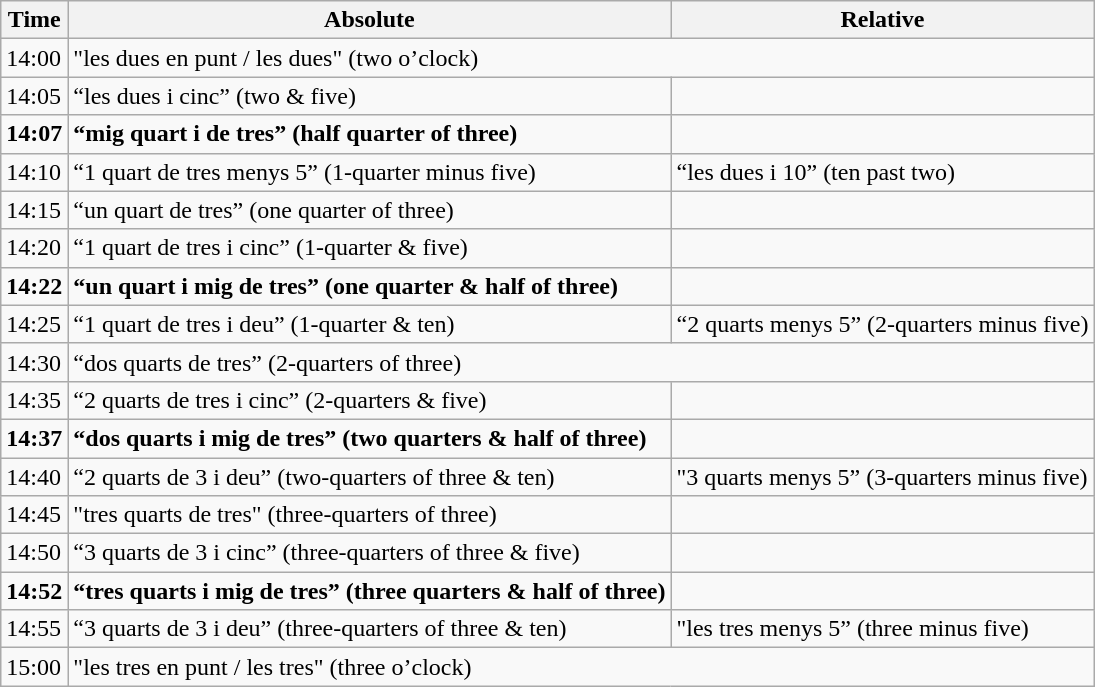<table class="wikitable">
<tr>
<th>Time</th>
<th>Absolute</th>
<th>Relative</th>
</tr>
<tr>
<td>14:00</td>
<td colspan="2">"les dues en punt / les dues" (two o’clock)</td>
</tr>
<tr>
<td>14:05</td>
<td>“les dues i cinc” (two & five)</td>
<td></td>
</tr>
<tr>
<td><strong>14:07</strong></td>
<td><strong>“mig quart i de tres” (half quarter of three)</strong></td>
<td></td>
</tr>
<tr>
<td>14:10</td>
<td>“1 quart de tres menys 5” (1-quarter minus five)</td>
<td>“les dues i 10” (ten past two)</td>
</tr>
<tr>
<td>14:15</td>
<td>“un quart de tres” (one quarter of three)</td>
<td></td>
</tr>
<tr>
<td>14:20</td>
<td>“1 quart de tres i cinc” (1-quarter & five)</td>
<td></td>
</tr>
<tr>
<td><strong>14:22</strong></td>
<td><strong>“un quart i mig de tres” (one quarter & half of three)</strong></td>
<td></td>
</tr>
<tr>
<td>14:25</td>
<td>“1 quart de tres i deu” (1-quarter & ten)</td>
<td>“2 quarts menys 5” (2-quarters minus five)</td>
</tr>
<tr>
<td>14:30</td>
<td colspan="2">“dos quarts de tres” (2-quarters of three)</td>
</tr>
<tr>
<td>14:35</td>
<td>“2 quarts de tres i cinc” (2-quarters & five)</td>
<td></td>
</tr>
<tr>
<td><strong>14:37</strong></td>
<td><strong>“dos quarts i mig de tres” (two quarters & half of three)</strong></td>
<td></td>
</tr>
<tr>
<td>14:40</td>
<td>“2 quarts de 3 i deu” (two-quarters of three & ten)</td>
<td>"3 quarts menys 5” (3-quarters minus five)</td>
</tr>
<tr>
<td>14:45</td>
<td>"tres quarts de tres" (three-quarters of three)</td>
<td></td>
</tr>
<tr>
<td>14:50</td>
<td>“3 quarts de 3 i cinc” (three-quarters of three & five)</td>
<td></td>
</tr>
<tr>
<td><strong>14:52</strong></td>
<td><strong>“tres quarts i mig de tres” (three quarters & half of three)</strong></td>
<td></td>
</tr>
<tr>
<td>14:55</td>
<td>“3 quarts de 3 i deu” (three-quarters of three & ten)</td>
<td>"les tres menys 5” (three minus five)</td>
</tr>
<tr>
<td>15:00</td>
<td colspan="2">"les tres en punt / les tres" (three o’clock)</td>
</tr>
</table>
